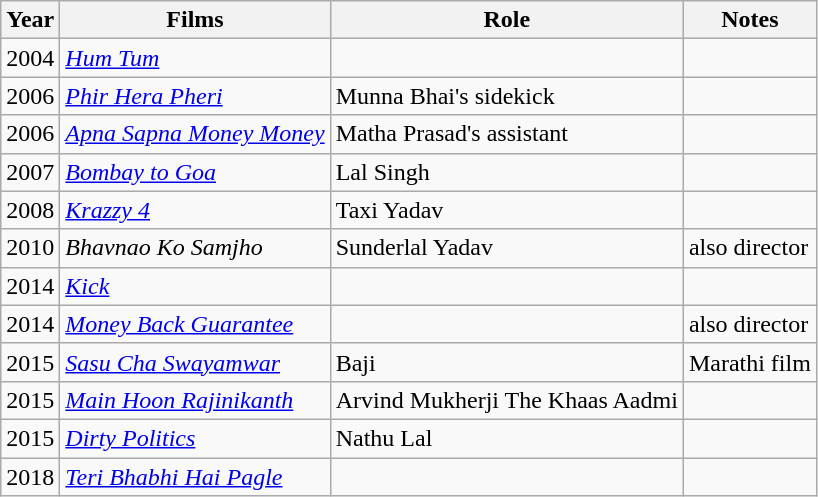<table class="wikitable">
<tr>
<th>Year</th>
<th>Films</th>
<th>Role</th>
<th>Notes</th>
</tr>
<tr>
<td>2004</td>
<td><em><a href='#'>Hum Tum</a></em></td>
<td></td>
<td></td>
</tr>
<tr>
<td>2006</td>
<td><em><a href='#'>Phir Hera Pheri</a></em></td>
<td>Munna Bhai's sidekick</td>
<td></td>
</tr>
<tr>
<td>2006</td>
<td><em><a href='#'>Apna Sapna Money Money</a></em></td>
<td>Matha Prasad's assistant</td>
<td></td>
</tr>
<tr>
<td>2007</td>
<td><em><a href='#'>Bombay to Goa</a></em></td>
<td>Lal Singh</td>
<td></td>
</tr>
<tr>
<td>2008</td>
<td><em><a href='#'>Krazzy 4</a></em></td>
<td>Taxi Yadav</td>
<td></td>
</tr>
<tr>
<td>2010</td>
<td><em>Bhavnao Ko Samjho</em></td>
<td>Sunderlal Yadav</td>
<td>also director</td>
</tr>
<tr>
<td>2014</td>
<td><em><a href='#'>Kick</a></em></td>
<td></td>
<td></td>
</tr>
<tr>
<td>2014</td>
<td><em><a href='#'>Money Back Guarantee</a></em></td>
<td></td>
<td>also director</td>
</tr>
<tr>
<td>2015</td>
<td><em><a href='#'>Sasu Cha Swayamwar</a></em></td>
<td>Baji</td>
<td>Marathi film</td>
</tr>
<tr>
<td>2015</td>
<td><em><a href='#'>Main Hoon Rajinikanth</a></em></td>
<td>Arvind Mukherji The Khaas Aadmi</td>
<td></td>
</tr>
<tr>
<td>2015</td>
<td><em><a href='#'>Dirty Politics</a></em></td>
<td>Nathu Lal</td>
<td></td>
</tr>
<tr>
<td>2018</td>
<td><em><a href='#'>Teri Bhabhi Hai Pagle</a></em></td>
<td></td>
<td></td>
</tr>
</table>
